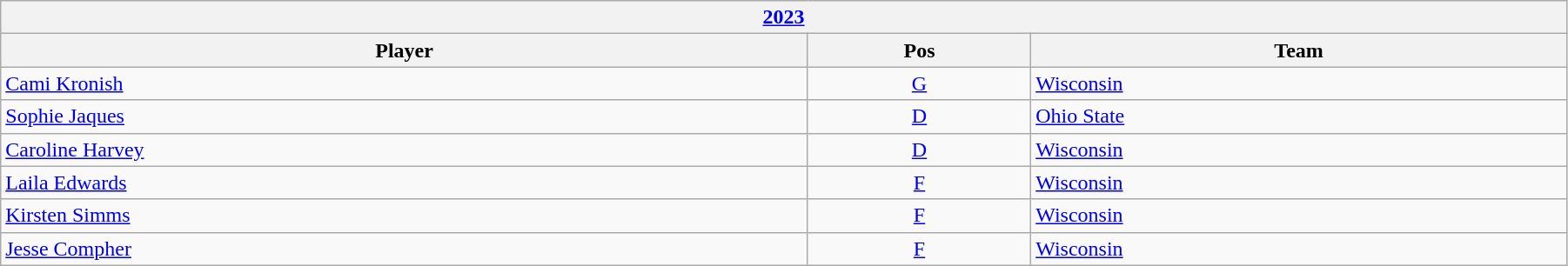<table class="wikitable" width=95%>
<tr>
<th colspan=3><a href='#'>2023</a></th>
</tr>
<tr>
<th>Player</th>
<th>Pos</th>
<th>Team</th>
</tr>
<tr>
<td><a href='#'>Cami Kronish</a></td>
<td style="text-align:center;"><a href='#'>G</a></td>
<td><a href='#'>Wisconsin</a></td>
</tr>
<tr>
<td><a href='#'>Sophie Jaques</a></td>
<td style="text-align:center;"><a href='#'>D</a></td>
<td><a href='#'>Ohio State</a></td>
</tr>
<tr>
<td><a href='#'>Caroline Harvey</a></td>
<td style="text-align:center;"><a href='#'>D</a></td>
<td><a href='#'>Wisconsin</a></td>
</tr>
<tr>
<td><a href='#'>Laila Edwards</a></td>
<td style="text-align:center;"><a href='#'>F</a></td>
<td><a href='#'>Wisconsin</a></td>
</tr>
<tr>
<td><a href='#'>Kirsten Simms</a></td>
<td style="text-align:center;"><a href='#'>F</a></td>
<td><a href='#'>Wisconsin</a></td>
</tr>
<tr>
<td><a href='#'>Jesse Compher</a></td>
<td style="text-align:center;"><a href='#'>F</a></td>
<td><a href='#'>Wisconsin</a></td>
</tr>
</table>
